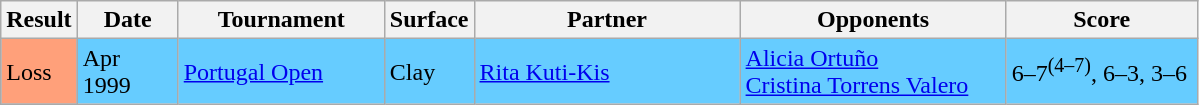<table class="wikitable">
<tr>
<th>Result</th>
<th style="width:60px">Date</th>
<th style="width:130px">Tournament</th>
<th style="width:50px">Surface</th>
<th style="width:170px">Partner</th>
<th style="width:170px">Opponents</th>
<th style="width:120px" class="unsortable">Score</th>
</tr>
<tr style="background:#6cf;">
<td style="background:#ffa07a;">Loss</td>
<td>Apr 1999</td>
<td><a href='#'>Portugal Open</a></td>
<td>Clay</td>
<td> <a href='#'>Rita Kuti-Kis</a></td>
<td> <a href='#'>Alicia Ortuño</a><br> <a href='#'>Cristina Torrens Valero</a></td>
<td>6–7<sup>(4–7)</sup>, 6–3, 3–6</td>
</tr>
</table>
